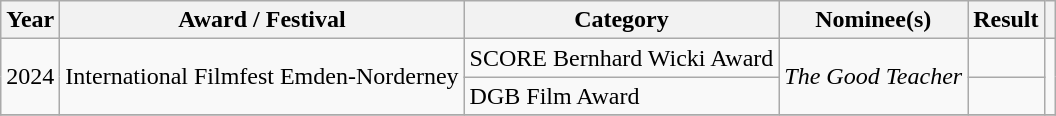<table class="wikitable sortable plainrowheaders">
<tr>
<th>Year</th>
<th>Award / Festival</th>
<th>Category</th>
<th>Nominee(s)</th>
<th>Result</th>
<th scope="col" class="unsortable"></th>
</tr>
<tr>
<td align="center" rowspan="2">2024</td>
<td rowspan="2">International Filmfest Emden-Norderney</td>
<td>SCORE Bernhard Wicki Award</td>
<td rowspan="2"><em>The Good Teacher</em></td>
<td></td>
<td rowspan="2"></td>
</tr>
<tr>
<td>DGB Film Award</td>
<td></td>
</tr>
<tr>
</tr>
</table>
